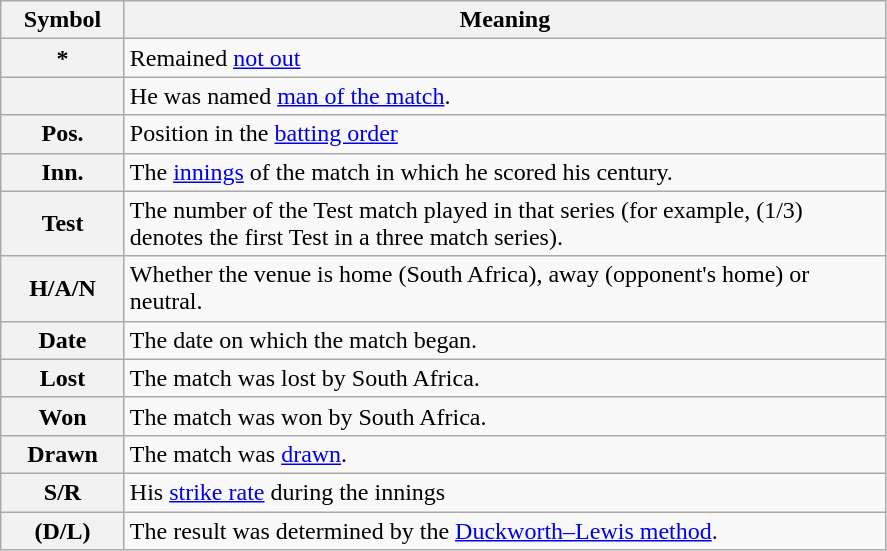<table class="wikitable plainrowheaders">
<tr>
<th scope="col" style="width:75px">Symbol</th>
<th scope="col" style="width:500px">Meaning</th>
</tr>
<tr>
<th scope="row">*</th>
<td>Remained <a href='#'>not out</a></td>
</tr>
<tr>
<th scope="row"></th>
<td>He was named <a href='#'>man of the match</a>.</td>
</tr>
<tr>
<th scope="row">Pos.</th>
<td>Position in the <a href='#'>batting order</a></td>
</tr>
<tr>
<th scope="row">Inn.</th>
<td>The <a href='#'>innings</a> of the match in which he scored his century.</td>
</tr>
<tr>
<th scope="row">Test</th>
<td>The number of the Test match played in that series (for example, (1/3) denotes the first Test in a three match series).</td>
</tr>
<tr>
<th scope="row">H/A/N</th>
<td>Whether the venue is home (South Africa), away (opponent's home) or neutral.</td>
</tr>
<tr>
<th scope="row">Date</th>
<td>The date on which the match began.</td>
</tr>
<tr>
<th scope="row">Lost</th>
<td>The match was lost by South Africa.</td>
</tr>
<tr>
<th scope="row">Won</th>
<td>The match was won by South Africa.</td>
</tr>
<tr>
<th scope="row">Drawn</th>
<td>The match was <a href='#'>drawn</a>.</td>
</tr>
<tr>
<th scope="row">S/R</th>
<td>His <a href='#'>strike rate</a> during the innings</td>
</tr>
<tr>
<th scope="row">(D/L)</th>
<td>The result was determined by the <a href='#'>Duckworth–Lewis method</a>.</td>
</tr>
</table>
